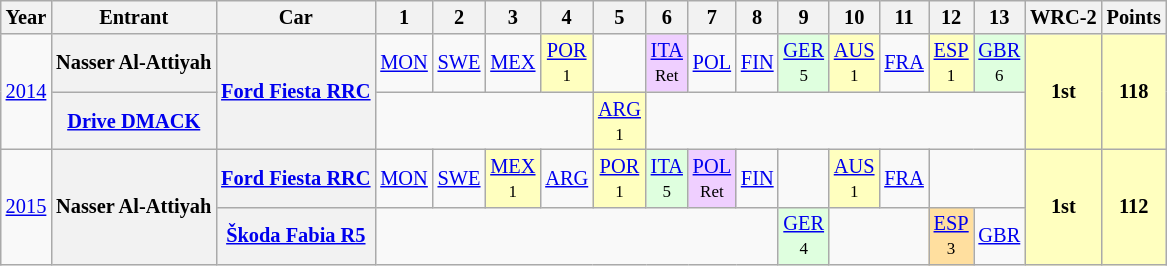<table class="wikitable" style="text-align:center; font-size:85%;">
<tr>
<th>Year</th>
<th>Entrant</th>
<th>Car</th>
<th>1</th>
<th>2</th>
<th>3</th>
<th>4</th>
<th>5</th>
<th>6</th>
<th>7</th>
<th>8</th>
<th>9</th>
<th>10</th>
<th>11</th>
<th>12</th>
<th>13</th>
<th>WRC-2</th>
<th>Points</th>
</tr>
<tr>
<td rowspan=2><a href='#'>2014</a></td>
<th nowrap>Nasser Al-Attiyah</th>
<th rowspan=2 nowrap><a href='#'>Ford Fiesta RRC</a></th>
<td><a href='#'>MON</a></td>
<td><a href='#'>SWE</a></td>
<td><a href='#'>MEX</a></td>
<td style="background:#FFFFBF;"><a href='#'>POR</a><br><small>1</small></td>
<td></td>
<td style="background:#EFCFFF;"><a href='#'>ITA</a><br><small>Ret</small></td>
<td><a href='#'>POL</a></td>
<td><a href='#'>FIN</a></td>
<td style="background:#DFFFDF;"><a href='#'>GER</a><br><small>5</small></td>
<td style="background:#FFFFBF;"><a href='#'>AUS</a><br><small>1</small></td>
<td><a href='#'>FRA</a></td>
<td style="background:#FFFFBF;"><a href='#'>ESP</a><br><small>1</small></td>
<td style="background:#DFFFDF;"><a href='#'>GBR</a><br><small>6</small></td>
<th rowspan=2 style="background:#FFFFBF;">1st</th>
<th rowspan=2 style="background:#FFFFBF;">118</th>
</tr>
<tr>
<th nowrap><a href='#'>Drive DMACK</a></th>
<td colspan=4></td>
<td style="background:#FFFFBF;"><a href='#'>ARG</a><br><small>1</small></td>
<td colspan=8></td>
</tr>
<tr>
<td rowspan=2><a href='#'>2015</a></td>
<th rowspan=2 nowrap>Nasser Al-Attiyah</th>
<th><a href='#'>Ford Fiesta RRC</a></th>
<td><a href='#'>MON</a></td>
<td><a href='#'>SWE</a></td>
<td style="background:#FFFFBF;"><a href='#'>MEX</a><br><small>1</small></td>
<td><a href='#'>ARG</a><br><small></small></td>
<td style="background:#FFFFBF;"><a href='#'>POR</a><br><small>1</small></td>
<td style="background:#DFFFDF;"><a href='#'>ITA</a><br><small>5</small></td>
<td style="background:#EFCFFF;"><a href='#'>POL</a><br><small>Ret</small></td>
<td><a href='#'>FIN</a></td>
<td></td>
<td style="background:#FFFFBF;"><a href='#'>AUS</a><br><small>1</small></td>
<td><a href='#'>FRA</a></td>
<td colspan=2></td>
<th rowspan=2 style="background:#FFFFBF;">1st</th>
<th rowspan=2 style="background:#FFFFBF;">112</th>
</tr>
<tr>
<th nowrap><a href='#'>Škoda Fabia R5</a></th>
<td colspan=8></td>
<td style="background:#DFFFDF;"><a href='#'>GER</a><br><small>4</small></td>
<td colspan=2></td>
<td style="background:#FFDF9F;"><a href='#'>ESP</a><br><small>3</small></td>
<td><a href='#'>GBR</a></td>
</tr>
</table>
